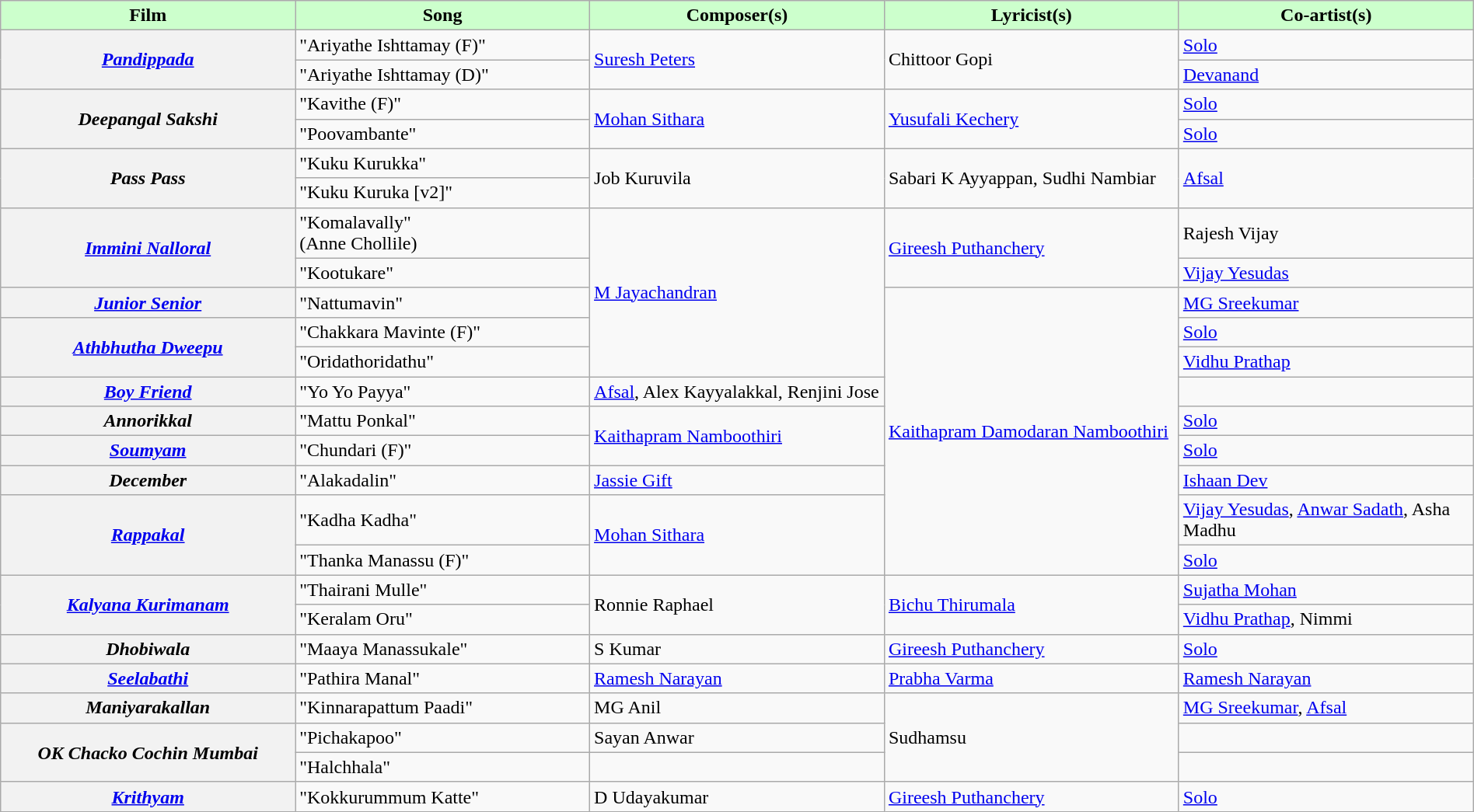<table class="wikitable plainrowheaders" width="100%" textcolor:#000;">
<tr style="background:#cfc; text-align:center;">
<td scope="col" width=20%><strong>Film</strong></td>
<td scope="col" width=20%><strong>Song</strong></td>
<td scope="col" width=20%><strong>Composer(s)</strong></td>
<td scope="col" width=20%><strong>Lyricist(s)</strong></td>
<td scope="col" width=20%><strong>Co-artist(s)</strong></td>
</tr>
<tr>
<th scope="row" rowspan="2"><em><a href='#'>Pandippada</a></em></th>
<td>"Ariyathe Ishttamay (F)"</td>
<td rowspan="2"><a href='#'>Suresh Peters</a></td>
<td rowspan="2">Chittoor Gopi</td>
<td><a href='#'>Solo</a></td>
</tr>
<tr>
<td>"Ariyathe Ishttamay (D)"</td>
<td><a href='#'>Devanand</a></td>
</tr>
<tr>
<th scope="row" rowspan="2"><em>Deepangal Sakshi</em></th>
<td>"Kavithe (F)"</td>
<td rowspan="2"><a href='#'>Mohan Sithara</a></td>
<td rowspan="2"><a href='#'>Yusufali Kechery</a></td>
<td><a href='#'>Solo</a></td>
</tr>
<tr>
<td>"Poovambante"</td>
<td><a href='#'>Solo</a></td>
</tr>
<tr>
<th scope="row" rowspan="2"><em>Pass Pass</em></th>
<td>"Kuku Kurukka"</td>
<td rowspan="2">Job Kuruvila</td>
<td rowspan="2">Sabari K Ayyappan, Sudhi Nambiar</td>
<td rowspan="2"><a href='#'>Afsal</a></td>
</tr>
<tr>
<td>"Kuku Kuruka [v2]"</td>
</tr>
<tr>
<th scope="row" rowspan="2"><em><a href='#'>Immini Nalloral</a></em></th>
<td>"Komalavally"<br>(Anne Chollile)</td>
<td rowspan="5"><a href='#'>M Jayachandran</a></td>
<td rowspan="2"><a href='#'>Gireesh Puthanchery</a></td>
<td>Rajesh Vijay</td>
</tr>
<tr>
<td>"Kootukare"</td>
<td><a href='#'>Vijay Yesudas</a></td>
</tr>
<tr>
<th scope="row"><em><a href='#'>Junior Senior</a></em></th>
<td>"Nattumavin"</td>
<td rowspan="9"><a href='#'>Kaithapram Damodaran Namboothiri</a></td>
<td><a href='#'>MG Sreekumar</a></td>
</tr>
<tr>
<th scope="row" rowspan="2"><em><a href='#'>Athbhutha Dweepu</a></em></th>
<td>"Chakkara Mavinte (F)"</td>
<td><a href='#'>Solo</a></td>
</tr>
<tr>
<td>"Oridathoridathu"</td>
<td><a href='#'>Vidhu Prathap</a></td>
</tr>
<tr>
<th scope="row"><em><a href='#'>Boy Friend</a></em></th>
<td>"Yo Yo Payya"</td>
<td><a href='#'>Afsal</a>, Alex Kayyalakkal, Renjini Jose</td>
<td></td>
</tr>
<tr>
<th scope="row"><em>Annorikkal</em></th>
<td>"Mattu Ponkal"</td>
<td rowspan="2"><a href='#'>Kaithapram Namboothiri</a></td>
<td><a href='#'>Solo</a></td>
</tr>
<tr>
<th scope="row"><em><a href='#'>Soumyam</a></em></th>
<td>"Chundari (F)"</td>
<td><a href='#'>Solo</a></td>
</tr>
<tr>
<th scope="row"><em>December</em></th>
<td>"Alakadalin"</td>
<td><a href='#'>Jassie Gift</a></td>
<td><a href='#'>Ishaan Dev</a></td>
</tr>
<tr>
<th scope="row" rowspan="2"><em><a href='#'>Rappakal</a></em></th>
<td>"Kadha Kadha"</td>
<td rowspan="2"><a href='#'>Mohan Sithara</a></td>
<td><a href='#'>Vijay Yesudas</a>, <a href='#'>Anwar Sadath</a>, Asha Madhu</td>
</tr>
<tr>
<td>"Thanka Manassu (F)"</td>
<td><a href='#'>Solo</a></td>
</tr>
<tr>
<th scope="row" rowspan="2"><em><a href='#'>Kalyana Kurimanam</a></em></th>
<td>"Thairani Mulle"</td>
<td rowspan="2">Ronnie Raphael</td>
<td rowspan="2"><a href='#'>Bichu Thirumala</a></td>
<td><a href='#'>Sujatha Mohan</a></td>
</tr>
<tr>
<td>"Keralam Oru"</td>
<td><a href='#'>Vidhu Prathap</a>, Nimmi</td>
</tr>
<tr>
<th scope="row"><em>Dhobiwala</em></th>
<td>"Maaya Manassukale"</td>
<td>S Kumar</td>
<td><a href='#'>Gireesh Puthanchery</a></td>
<td><a href='#'>Solo</a></td>
</tr>
<tr>
<th scope="row"><em><a href='#'>Seelabathi</a></em></th>
<td>"Pathira Manal"</td>
<td><a href='#'>Ramesh Narayan</a></td>
<td><a href='#'>Prabha Varma</a></td>
<td><a href='#'>Ramesh Narayan</a></td>
</tr>
<tr>
<th scope="row"><em>Maniyarakallan</em></th>
<td>"Kinnarapattum Paadi"</td>
<td>MG Anil</td>
<td rowspan="3">Sudhamsu</td>
<td><a href='#'>MG Sreekumar</a>, <a href='#'>Afsal</a></td>
</tr>
<tr>
<th scope="row" rowspan="2"><em>OK Chacko Cochin Mumbai</em></th>
<td>"Pichakapoo"</td>
<td>Sayan Anwar</td>
<td></td>
</tr>
<tr>
<td>"Halchhala"</td>
<td></td>
<td></td>
</tr>
<tr>
<th scope="row"><em><a href='#'>Krithyam</a></em></th>
<td>"Kokkurummum Katte"</td>
<td>D Udayakumar</td>
<td><a href='#'>Gireesh Puthanchery</a></td>
<td><a href='#'>Solo</a></td>
</tr>
</table>
